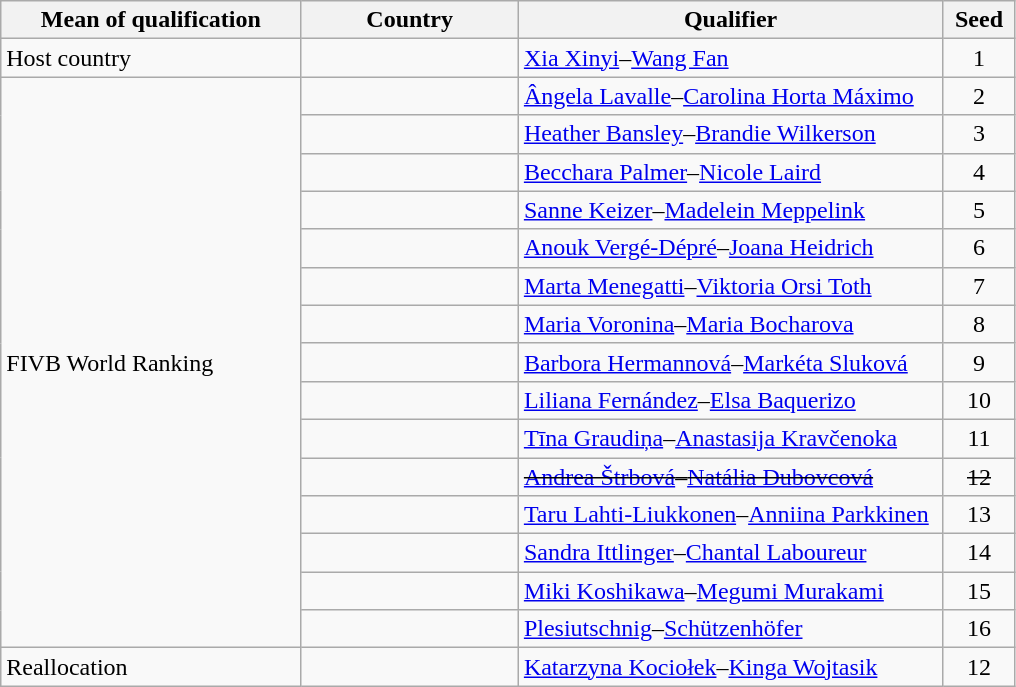<table class="wikitable sortable">
<tr>
<th width=29%>Mean of qualification</th>
<th width=21%>Country</th>
<th width=41%>Qualifier</th>
<th width=7%>Seed</th>
</tr>
<tr>
<td>Host country</td>
<td></td>
<td><a href='#'>Xia Xinyi</a>–<a href='#'>Wang Fan</a></td>
<td align=center>1</td>
</tr>
<tr>
<td rowspan=15>FIVB World Ranking</td>
<td></td>
<td><a href='#'>Ângela Lavalle</a>–<a href='#'>Carolina Horta Máximo</a></td>
<td align=center>2</td>
</tr>
<tr>
<td></td>
<td><a href='#'>Heather Bansley</a>–<a href='#'>Brandie Wilkerson</a></td>
<td align=center>3</td>
</tr>
<tr>
<td></td>
<td><a href='#'>Becchara Palmer</a>–<a href='#'>Nicole Laird</a></td>
<td align=center>4</td>
</tr>
<tr>
<td></td>
<td><a href='#'>Sanne Keizer</a>–<a href='#'>Madelein Meppelink</a></td>
<td align=center>5</td>
</tr>
<tr>
<td></td>
<td><a href='#'>Anouk Vergé-Dépré</a>–<a href='#'>Joana Heidrich</a></td>
<td align=center>6</td>
</tr>
<tr>
<td></td>
<td><a href='#'>Marta Menegatti</a>–<a href='#'>Viktoria Orsi Toth</a></td>
<td align=center>7</td>
</tr>
<tr>
<td></td>
<td><a href='#'>Maria Voronina</a>–<a href='#'>Maria Bocharova</a></td>
<td align=center>8</td>
</tr>
<tr>
<td></td>
<td><a href='#'>Barbora Hermannová</a>–<a href='#'>Markéta Sluková</a></td>
<td align=center>9</td>
</tr>
<tr>
<td></td>
<td><a href='#'>Liliana Fernández</a>–<a href='#'>Elsa Baquerizo</a></td>
<td align=center>10</td>
</tr>
<tr>
<td></td>
<td><a href='#'>Tīna Graudiņa</a>–<a href='#'>Anastasija Kravčenoka</a></td>
<td align=center>11</td>
</tr>
<tr>
<td><s></s></td>
<td><s><a href='#'>Andrea Štrbová</a>–<a href='#'>Natália Dubovcová</a></s></td>
<td align=center><s>12</s></td>
</tr>
<tr>
<td></td>
<td><a href='#'>Taru Lahti-Liukkonen</a>–<a href='#'>Anniina Parkkinen</a></td>
<td align=center>13</td>
</tr>
<tr>
<td></td>
<td><a href='#'>Sandra Ittlinger</a>–<a href='#'>Chantal Laboureur</a></td>
<td align=center>14</td>
</tr>
<tr>
<td></td>
<td><a href='#'>Miki Koshikawa</a>–<a href='#'>Megumi Murakami</a></td>
<td align=center>15</td>
</tr>
<tr>
<td></td>
<td><a href='#'>Plesiutschnig</a>–<a href='#'>Schützenhöfer</a></td>
<td align=center>16</td>
</tr>
<tr>
<td>Reallocation</td>
<td></td>
<td><a href='#'>Katarzyna Kociołek</a>–<a href='#'>Kinga Wojtasik</a></td>
<td align=center>12</td>
</tr>
</table>
